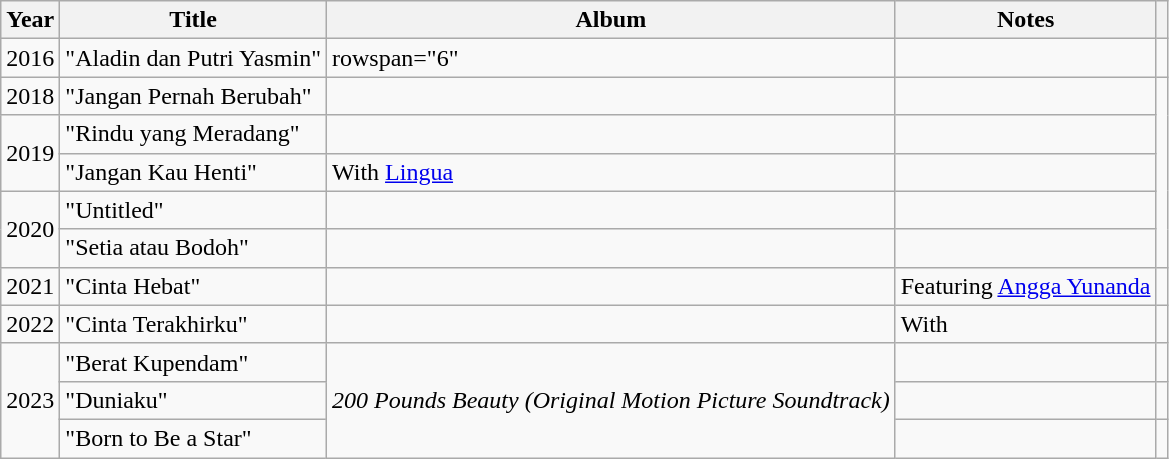<table class="wikitable unsortable">
<tr>
<th>Year</th>
<th>Title</th>
<th>Album</th>
<th>Notes</th>
<th></th>
</tr>
<tr>
<td>2016</td>
<td>"Aladin dan Putri Yasmin"</td>
<td>rowspan="6" </td>
<td></td>
<td align="center"></td>
</tr>
<tr>
<td>2018</td>
<td>"Jangan Pernah Berubah"</td>
<td></td>
<td align="center"></td>
</tr>
<tr>
<td rowspan="2">2019</td>
<td>"Rindu yang Meradang"</td>
<td></td>
<td align="center"></td>
</tr>
<tr>
<td>"Jangan Kau Henti"</td>
<td>With <a href='#'>Lingua</a></td>
<td align="center"></td>
</tr>
<tr>
<td rowspan="2">2020</td>
<td>"Untitled"</td>
<td></td>
<td align="center"></td>
</tr>
<tr>
<td>"Setia atau Bodoh"</td>
<td></td>
<td align="center"></td>
</tr>
<tr>
<td>2021</td>
<td>"Cinta Hebat"</td>
<td align="center"></td>
<td>Featuring <a href='#'>Angga Yunanda</a></td>
<td align="center"></td>
</tr>
<tr>
<td>2022</td>
<td>"Cinta Terakhirku"</td>
<td></td>
<td>With </td>
<td align="center"></td>
</tr>
<tr>
<td rowspan="3">2023</td>
<td>"Berat Kupendam"</td>
<td rowspan="3" align="center"><em>200 Pounds Beauty (Original Motion Picture Soundtrack)</em></td>
<td></td>
<td></td>
</tr>
<tr>
<td>"Duniaku"</td>
<td></td>
<td></td>
</tr>
<tr>
<td>"Born to Be a Star"</td>
<td></td>
<td></td>
</tr>
</table>
